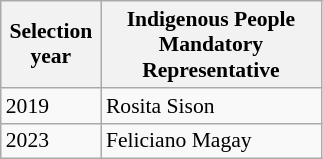<table class=wikitable style="font-size:90%">
<tr>
<th width=60px>Selection<br>year</th>
<th width=140px>Indigenous People Mandatory Representative</th>
</tr>
<tr>
<td>2019</td>
<td>Rosita Sison</td>
</tr>
<tr>
<td>2023</td>
<td>Feliciano Magay</td>
</tr>
</table>
